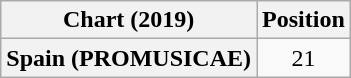<table class="wikitable plainrowheaders" style="text-align:center">
<tr>
<th>Chart (2019)</th>
<th>Position</th>
</tr>
<tr>
<th scope="row">Spain (PROMUSICAE)</th>
<td>21</td>
</tr>
</table>
